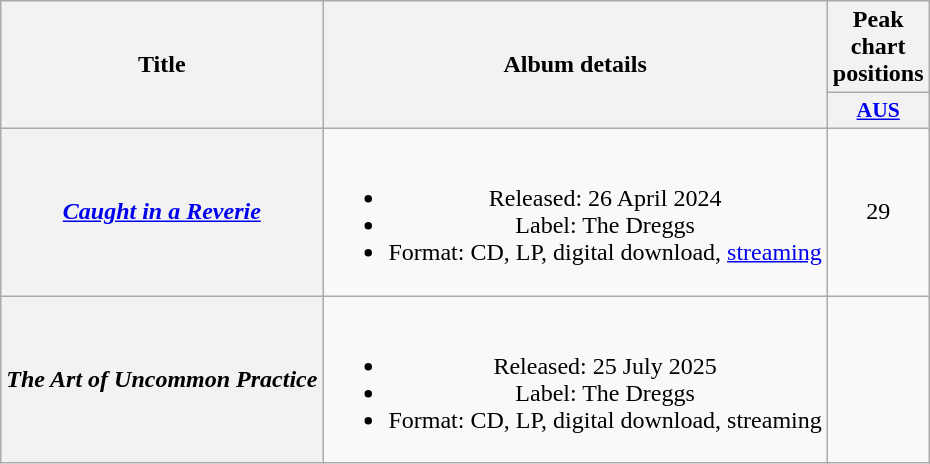<table class="wikitable plainrowheaders" style="text-align:center;">
<tr>
<th scope="col" rowspan="2">Title</th>
<th scope="col" rowspan="2">Album details</th>
<th scope="col">Peak chart positions</th>
</tr>
<tr>
<th scope="col" style="width:3em;font-size:90%"><a href='#'>AUS</a><br></th>
</tr>
<tr>
<th scope="row"><em><a href='#'>Caught in a Reverie</a></em></th>
<td><br><ul><li>Released: 26 April 2024</li><li>Label: The Dreggs</li><li>Format: CD, LP, digital download, <a href='#'>streaming</a></li></ul></td>
<td>29</td>
</tr>
<tr>
<th scope="row"><em>The Art of Uncommon Practice</em></th>
<td><br><ul><li>Released: 25 July 2025</li><li>Label: The Dreggs</li><li>Format: CD, LP, digital download, streaming</li></ul></td>
<td></td>
</tr>
</table>
